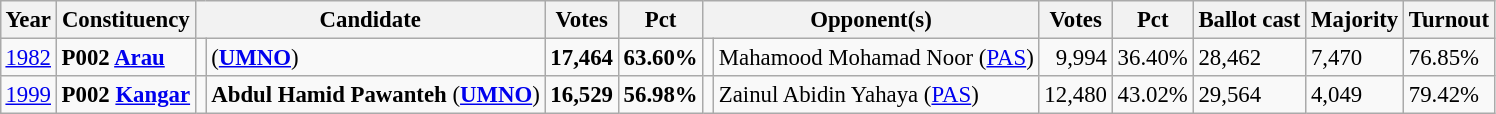<table class="wikitable" style="margin:0.5em ; font-size:95%">
<tr>
<th>Year</th>
<th>Constituency</th>
<th colspan=2>Candidate</th>
<th>Votes</th>
<th>Pct</th>
<th colspan=2>Opponent(s)</th>
<th>Votes</th>
<th>Pct</th>
<th>Ballot cast</th>
<th>Majority</th>
<th>Turnout</th>
</tr>
<tr>
<td><a href='#'>1982</a></td>
<td><strong>P002 <a href='#'>Arau</a></strong></td>
<td></td>
<td> (<a href='#'><strong>UMNO</strong></a>)</td>
<td align=right><strong>17,464</strong></td>
<td><strong>63.60%</strong></td>
<td></td>
<td>Mahamood Mohamad Noor (<a href='#'>PAS</a>)</td>
<td align=right>9,994</td>
<td>36.40%</td>
<td>28,462</td>
<td>7,470</td>
<td>76.85%</td>
</tr>
<tr>
<td><a href='#'>1999</a></td>
<td><strong>P002 <a href='#'>Kangar</a></strong></td>
<td></td>
<td><strong>Abdul Hamid Pawanteh</strong> (<a href='#'><strong>UMNO</strong></a>)</td>
<td align=right><strong>16,529</strong></td>
<td><strong>56.98%</strong></td>
<td></td>
<td>Zainul Abidin Yahaya (<a href='#'>PAS</a>)</td>
<td align=right>12,480</td>
<td>43.02%</td>
<td>29,564</td>
<td>4,049</td>
<td>79.42%</td>
</tr>
</table>
